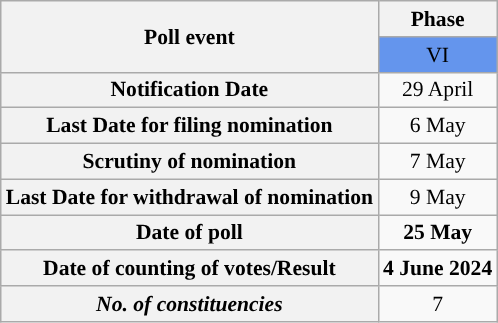<table class="wikitable" style="text-align:center;margin:auto;font-size:90%;">
<tr>
<th rowspan="2">Poll event</th>
<th>Phase</th>
</tr>
<tr>
<td bgcolor="#6495ED">VI</td>
</tr>
<tr>
<th>Notification Date</th>
<td>29 April</td>
</tr>
<tr>
<th>Last Date for filing nomination</th>
<td>6 May</td>
</tr>
<tr>
<th>Scrutiny of nomination</th>
<td>7 May</td>
</tr>
<tr>
<th>Last Date for withdrawal of nomination</th>
<td>9 May</td>
</tr>
<tr>
<th>Date of poll</th>
<td><strong>25 May</strong></td>
</tr>
<tr>
<th>Date of counting of votes/Result</th>
<td><strong>4 June 2024</strong></td>
</tr>
<tr>
<th><strong><em>No. of constituencies</em></strong></th>
<td>7</td>
</tr>
</table>
